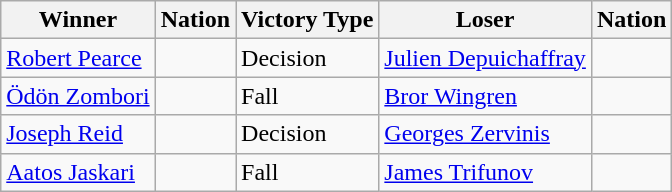<table class="wikitable sortable" style="text-align:left;">
<tr>
<th>Winner</th>
<th>Nation</th>
<th>Victory Type</th>
<th>Loser</th>
<th>Nation</th>
</tr>
<tr>
<td><a href='#'>Robert Pearce</a></td>
<td></td>
<td>Decision</td>
<td><a href='#'>Julien Depuichaffray</a></td>
<td></td>
</tr>
<tr>
<td><a href='#'>Ödön Zombori</a></td>
<td></td>
<td>Fall</td>
<td><a href='#'>Bror Wingren</a></td>
<td></td>
</tr>
<tr>
<td><a href='#'>Joseph Reid</a></td>
<td></td>
<td>Decision</td>
<td><a href='#'>Georges Zervinis</a></td>
<td></td>
</tr>
<tr>
<td><a href='#'>Aatos Jaskari</a></td>
<td></td>
<td>Fall</td>
<td><a href='#'>James Trifunov</a></td>
<td></td>
</tr>
</table>
